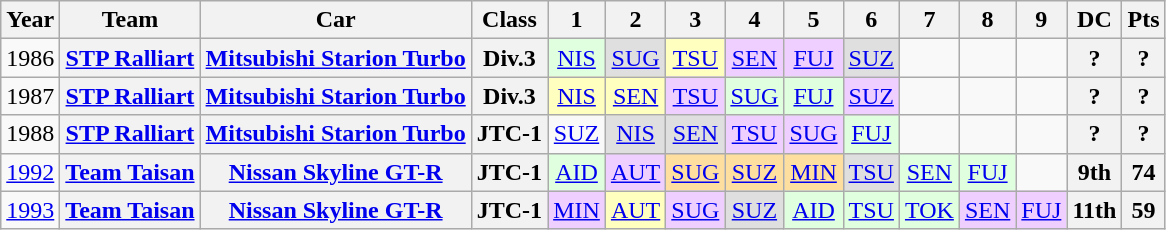<table class="wikitable"style="text-align:center;font-size;90%">
<tr>
<th>Year</th>
<th>Team</th>
<th>Car</th>
<th>Class</th>
<th>1</th>
<th>2</th>
<th>3</th>
<th>4</th>
<th>5</th>
<th>6</th>
<th>7</th>
<th>8</th>
<th>9</th>
<th>DC</th>
<th>Pts</th>
</tr>
<tr>
<td>1986</td>
<th><a href='#'>STP Ralliart</a></th>
<th><a href='#'>Mitsubishi Starion Turbo</a></th>
<th>Div.3</th>
<td Style="background:#DFFFDF;"><a href='#'>NIS</a><br></td>
<td Style="background:#DFDFDF;"><a href='#'>SUG</a><br></td>
<td Style="background:#FFFFBF;"><a href='#'>TSU</a><br></td>
<td Style="background:#EFCFFF;"><a href='#'>SEN</a><br></td>
<td Style="background:#EFCFFF;"><a href='#'>FUJ</a><br></td>
<td Style="background:#DFDFDF;"><a href='#'>SUZ</a><br></td>
<td></td>
<td></td>
<td></td>
<th>?</th>
<th>?</th>
</tr>
<tr>
<td>1987</td>
<th><a href='#'>STP Ralliart</a></th>
<th><a href='#'>Mitsubishi Starion Turbo</a></th>
<th>Div.3</th>
<td Style="background:#FFFFBF;"><a href='#'>NIS</a><br></td>
<td Style="background:#FFFFBF;"><a href='#'>SEN</a><br></td>
<td Style="background:#EFCFFF;"><a href='#'>TSU</a><br></td>
<td Style="background:#DFFFDF;"><a href='#'>SUG</a><br></td>
<td Style="background:#DFFFDF;"><a href='#'>FUJ</a><br></td>
<td Style="background:#EFCFFF;"><a href='#'>SUZ</a><br></td>
<td></td>
<td></td>
<td></td>
<th>?</th>
<th>?</th>
</tr>
<tr>
<td>1988</td>
<th><a href='#'>STP Ralliart</a></th>
<th><a href='#'>Mitsubishi Starion Turbo</a></th>
<th>JTC-1</th>
<td><a href='#'>SUZ</a></td>
<td Style="background:#DFDFDF;"><a href='#'>NIS</a><br></td>
<td Style="background:#DFDFDF;"><a href='#'>SEN</a><br></td>
<td Style="background:#EFCFFF;"><a href='#'>TSU</a><br></td>
<td Style="background:#EFCFFF;"><a href='#'>SUG</a><br></td>
<td Style="background:#DFFFDF;"><a href='#'>FUJ</a><br></td>
<td></td>
<td></td>
<td></td>
<th>?</th>
<th>?</th>
</tr>
<tr>
<td><a href='#'>1992</a></td>
<th><a href='#'>Team Taisan</a></th>
<th><a href='#'>Nissan Skyline GT-R</a></th>
<th>JTC-1</th>
<td Style="background:#DFFFDF;"><a href='#'>AID</a><br></td>
<td Style="background:#EFCFFF;"><a href='#'>AUT</a><br></td>
<td Style="background:#FFDF9F;"><a href='#'>SUG</a><br></td>
<td Style="background:#FFDF9F;"><a href='#'>SUZ</a><br></td>
<td Style="background:#FFDF9F;"><a href='#'>MIN</a><br></td>
<td Style="background:#DFDFDF;"><a href='#'>TSU</a><br></td>
<td Style="background:#DFFFDF;"><a href='#'>SEN</a><br></td>
<td Style="background:#DFFFDF;"><a href='#'>FUJ</a><br></td>
<td></td>
<th>9th</th>
<th>74</th>
</tr>
<tr>
<td><a href='#'>1993</a></td>
<th><a href='#'>Team Taisan</a></th>
<th><a href='#'>Nissan Skyline GT-R</a></th>
<th>JTC-1</th>
<td Style="background:#EFCFFF;"><a href='#'>MIN</a><br></td>
<td Style="background:#FFFFBF;"><a href='#'>AUT</a><br></td>
<td Style="background:#EFCFFF;"><a href='#'>SUG</a><br></td>
<td Style="background:#DFDFDF;"><a href='#'>SUZ</a><br></td>
<td Style="background:#DFFFDF;"><a href='#'>AID</a><br></td>
<td Style="background:#DFFFDF;"><a href='#'>TSU</a><br></td>
<td Style="background:#DFFFDF;"><a href='#'>TOK</a><br></td>
<td Style="background:#EFCFFF;"><a href='#'>SEN</a><br></td>
<td Style="background:#EFCFFF;"><a href='#'>FUJ</a><br></td>
<th>11th</th>
<th>59</th>
</tr>
</table>
